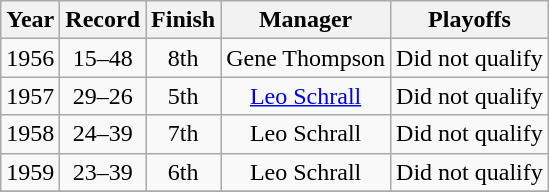<table class="wikitable">
<tr style="background: #F2F2F2;">
<th>Year</th>
<th>Record</th>
<th>Finish</th>
<th>Manager</th>
<th>Playoffs</th>
</tr>
<tr align=center>
<td>1956</td>
<td>15–48</td>
<td>8th</td>
<td>Gene Thompson</td>
<td>Did not qualify</td>
</tr>
<tr align=center>
<td>1957</td>
<td>29–26</td>
<td>5th</td>
<td><a href='#'>Leo Schrall</a></td>
<td>Did not qualify</td>
</tr>
<tr align=center>
<td>1958</td>
<td>24–39</td>
<td>7th</td>
<td>Leo Schrall</td>
<td>Did not qualify</td>
</tr>
<tr align=center>
<td>1959</td>
<td>23–39</td>
<td>6th</td>
<td>Leo Schrall</td>
<td>Did not qualify</td>
</tr>
<tr align=center>
</tr>
</table>
